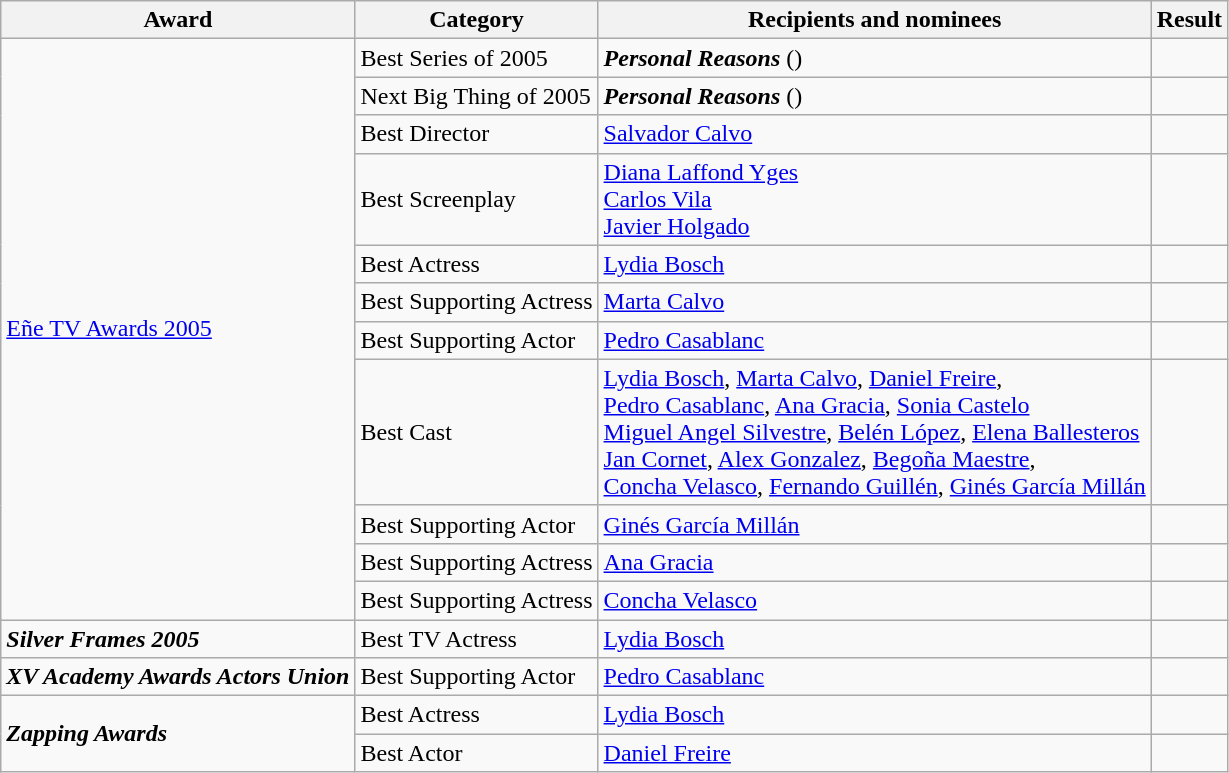<table class="wikitable">
<tr>
<th>Award</th>
<th>Category</th>
<th>Recipients and nominees</th>
<th>Result</th>
</tr>
<tr>
<td rowspan="11"><a href='#'>Eñe TV Awards 2005</a></td>
<td>Best Series of 2005</td>
<td><strong><em>Personal Reasons</em></strong> ()</td>
<td></td>
</tr>
<tr>
<td>Next Big Thing of 2005</td>
<td><strong><em>Personal Reasons</em></strong> ()</td>
<td></td>
</tr>
<tr>
<td>Best Director</td>
<td><a href='#'>Salvador Calvo</a></td>
<td></td>
</tr>
<tr>
<td>Best Screenplay</td>
<td><a href='#'>Diana Laffond Yges</a><br><a href='#'>Carlos Vila</a><br><a href='#'>Javier Holgado</a></td>
<td></td>
</tr>
<tr>
<td>Best Actress</td>
<td><a href='#'>Lydia Bosch</a></td>
<td></td>
</tr>
<tr>
<td>Best Supporting Actress</td>
<td><a href='#'>Marta Calvo</a></td>
<td></td>
</tr>
<tr>
<td>Best Supporting Actor</td>
<td><a href='#'>Pedro Casablanc</a></td>
<td></td>
</tr>
<tr>
<td>Best Cast</td>
<td><a href='#'>Lydia Bosch</a>, <a href='#'>Marta Calvo</a>, <a href='#'>Daniel Freire</a>,<br><a href='#'>Pedro Casablanc</a>, <a href='#'>Ana Gracia</a>, <a href='#'>Sonia Castelo</a><br><a href='#'>Miguel Angel Silvestre</a>, <a href='#'>Belén López</a>, <a href='#'>Elena Ballesteros</a><br><a href='#'>Jan Cornet</a>, <a href='#'>Alex Gonzalez</a>, <a href='#'>Begoña Maestre</a>,<br><a href='#'>Concha Velasco</a>, <a href='#'>Fernando Guillén</a>, <a href='#'>Ginés García Millán</a></td>
<td></td>
</tr>
<tr>
<td>Best Supporting Actor</td>
<td><a href='#'>Ginés García Millán</a></td>
<td></td>
</tr>
<tr>
<td>Best Supporting Actress</td>
<td><a href='#'>Ana Gracia</a></td>
<td></td>
</tr>
<tr>
<td>Best Supporting Actress</td>
<td><a href='#'>Concha Velasco</a></td>
<td></td>
</tr>
<tr>
<td rowspan="1"><strong><em>Silver Frames 2005</em></strong><br></td>
<td>Best TV Actress</td>
<td><a href='#'>Lydia Bosch</a></td>
<td></td>
</tr>
<tr>
<td rowspan="1"><strong><em>XV Academy Awards Actors Union</em></strong><br></td>
<td>Best Supporting Actor</td>
<td><a href='#'>Pedro Casablanc</a></td>
<td></td>
</tr>
<tr>
<td rowspan="2"><strong><em>Zapping Awards</em></strong><br></td>
<td>Best Actress</td>
<td><a href='#'>Lydia Bosch</a></td>
<td></td>
</tr>
<tr>
<td>Best Actor</td>
<td><a href='#'>Daniel Freire</a></td>
<td></td>
</tr>
</table>
